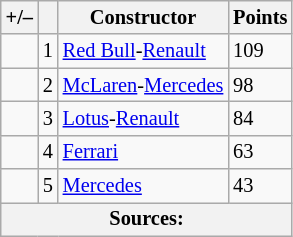<table class="wikitable" style="font-size: 85%;">
<tr>
<th scope="col">+/–</th>
<th scope="col"></th>
<th scope="col">Constructor</th>
<th scope="col">Points</th>
</tr>
<tr>
<td align="left"></td>
<td style="text-align:center;">1</td>
<td> <a href='#'>Red Bull</a>-<a href='#'>Renault</a></td>
<td style="text-align:left;">109</td>
</tr>
<tr>
<td align="left"></td>
<td style="text-align:center;">2</td>
<td> <a href='#'>McLaren</a>-<a href='#'>Mercedes</a></td>
<td style="text-align:left;">98</td>
</tr>
<tr>
<td align="left"></td>
<td style="text-align:center;">3</td>
<td> <a href='#'>Lotus</a>-<a href='#'>Renault</a></td>
<td style="text-align:left;">84</td>
</tr>
<tr>
<td align="left"></td>
<td style="text-align:center;">4</td>
<td> <a href='#'>Ferrari</a></td>
<td style="text-align:left;">63</td>
</tr>
<tr>
<td align="left"></td>
<td style="text-align:center;">5</td>
<td> <a href='#'>Mercedes</a></td>
<td style="text-align:left;">43</td>
</tr>
<tr>
<th colspan=4>Sources:</th>
</tr>
</table>
